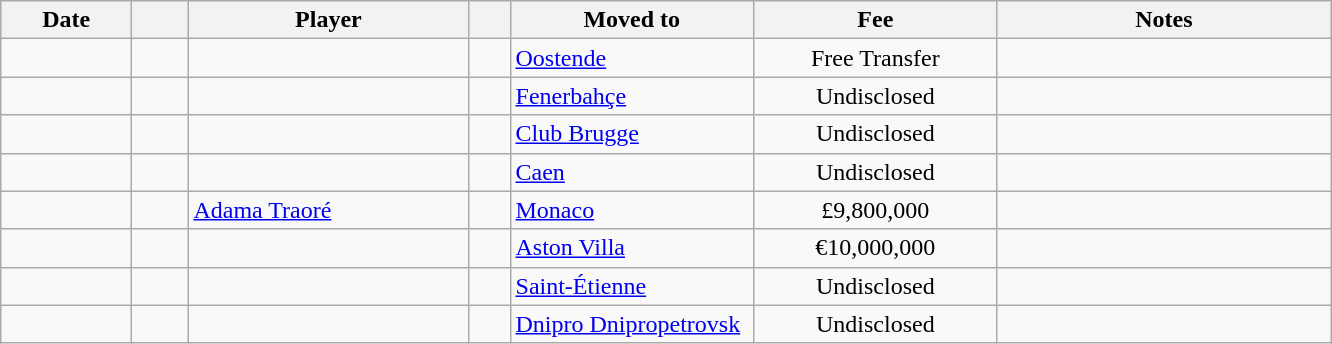<table class="wikitable sortable">
<tr>
<th style="width:80px;">Date</th>
<th style="width:30px;"></th>
<th style="width:180px;">Player</th>
<th style="width:20px;"></th>
<th style="width:155px;">Moved to</th>
<th style="width:155px;" class="unsortable">Fee</th>
<th style="width:215px;" class="unsortable">Notes</th>
</tr>
<tr>
<td></td>
<td align=center></td>
<td> </td>
<td></td>
<td> <a href='#'>Oostende</a></td>
<td align=center>Free Transfer</td>
<td align=center></td>
</tr>
<tr>
<td></td>
<td align=center></td>
<td> </td>
<td></td>
<td> <a href='#'>Fenerbahçe</a></td>
<td align=center>Undisclosed</td>
<td align=center></td>
</tr>
<tr>
<td></td>
<td align=center></td>
<td> </td>
<td></td>
<td> <a href='#'>Club Brugge</a></td>
<td align=center>Undisclosed</td>
<td align=center></td>
</tr>
<tr>
<td></td>
<td align=center></td>
<td> </td>
<td></td>
<td> <a href='#'>Caen</a></td>
<td align=center>Undisclosed</td>
<td align=center></td>
</tr>
<tr>
<td></td>
<td align=center></td>
<td> <a href='#'>Adama Traoré</a></td>
<td></td>
<td> <a href='#'>Monaco</a></td>
<td align=center>£9,800,000</td>
<td align=center></td>
</tr>
<tr>
<td></td>
<td align=center></td>
<td> </td>
<td></td>
<td> <a href='#'>Aston Villa</a></td>
<td align=center>€10,000,000</td>
<td align=center></td>
</tr>
<tr>
<td></td>
<td align=center></td>
<td> </td>
<td></td>
<td> <a href='#'>Saint-Étienne</a></td>
<td align=center>Undisclosed</td>
<td align=center></td>
</tr>
<tr>
<td></td>
<td align=center></td>
<td> </td>
<td></td>
<td> <a href='#'>Dnipro Dnipropetrovsk</a></td>
<td align=center>Undisclosed</td>
<td align=center></td>
</tr>
</table>
